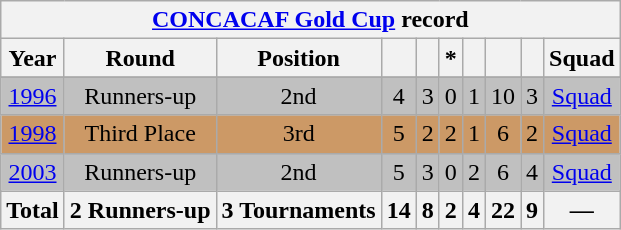<table class="wikitable" style="text-align:center">
<tr>
<th colspan=10><a href='#'>CONCACAF Gold Cup</a> record</th>
</tr>
<tr>
<th>Year</th>
<th>Round</th>
<th>Position</th>
<th></th>
<th></th>
<th>*</th>
<th></th>
<th></th>
<th></th>
<th>Squad</th>
</tr>
<tr>
</tr>
<tr style="background:silver">
<td> <a href='#'>1996</a></td>
<td>Runners-up</td>
<td>2nd</td>
<td>4</td>
<td>3</td>
<td>0</td>
<td>1</td>
<td>10</td>
<td>3</td>
<td><a href='#'>Squad</a></td>
</tr>
<tr style="background:#c96">
<td> <a href='#'>1998</a></td>
<td>Third Place</td>
<td>3rd</td>
<td>5</td>
<td>2</td>
<td>2</td>
<td>1</td>
<td>6</td>
<td>2</td>
<td><a href='#'>Squad</a></td>
</tr>
<tr style="background:silver">
<td>  <a href='#'>2003</a></td>
<td>Runners-up</td>
<td>2nd</td>
<td>5</td>
<td>3</td>
<td>0</td>
<td>2</td>
<td>6</td>
<td>4</td>
<td><a href='#'>Squad</a></td>
</tr>
<tr>
<th>Total</th>
<th>2 Runners-up</th>
<th>3 Tournaments</th>
<th>14</th>
<th>8</th>
<th>2</th>
<th>4</th>
<th>22</th>
<th>9</th>
<th>—</th>
</tr>
</table>
